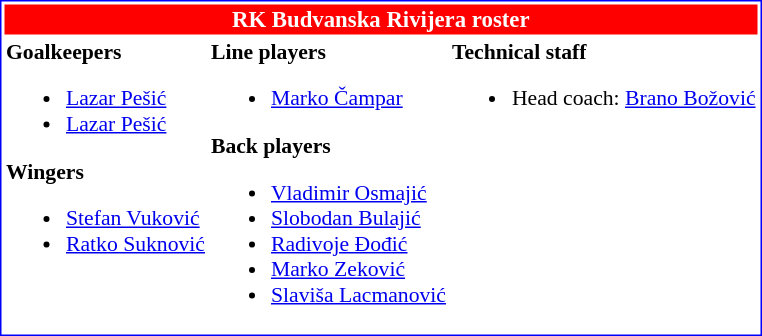<table class="toccolours" style="border:blue solid 1px; background: #FFFFFF; font-size: 95%">
<tr>
<th colspan="5" style="background-color:#FF0000;color:white;text-align:center;">RK Budvanska Rivijera roster</th>
</tr>
<tr>
<td style="font-size: 95%;vertical-align:top;"><strong>Goalkeepers</strong><br><ul><li>  <a href='#'>Lazar Pešić</a></li><li>  <a href='#'>Lazar Pešić</a></li></ul><strong>Wingers</strong><ul><li>  <a href='#'>Stefan Vuković</a></li><li>  <a href='#'>Ratko Suknović</a></li></ul></td>
<td style="font-size: 95%;vertical-align:top;"><strong>Line players</strong><br><ul><li>  <a href='#'>Marko Čampar</a></li></ul><strong>Back players</strong><ul><li>  <a href='#'>Vladimir Osmajić</a></li><li>  <a href='#'>Slobodan Bulajić</a></li><li>  <a href='#'>Radivoje Đođić</a></li><li>  <a href='#'>Marko Zeković</a></li><li>  <a href='#'>Slaviša Lacmanović</a></li></ul></td>
<td style="font-size: 95%;vertical-align:top;"><strong>Technical staff</strong><br><ul><li>Head coach:  <a href='#'>Brano Božović</a></li></ul></td>
</tr>
</table>
